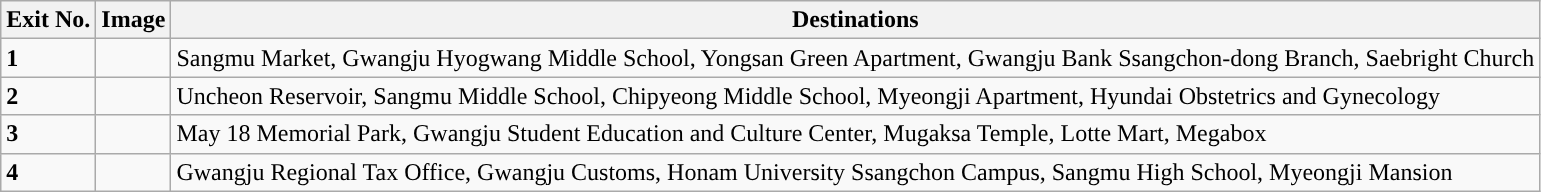<table class="wikitable">
<tr>
<th>Exit No.</th>
<th>Image</th>
<th>Destinations</th>
</tr>
<tr>
<td><strong>1</strong></td>
<td></td>
<td>Sangmu Market, Gwangju Hyogwang Middle School, Yongsan Green Apartment, Gwangju Bank Ssangchon-dong Branch, Saebright Church</td>
</tr>
<tr>
<td><strong>2</strong></td>
<td></td>
<td>Uncheon Reservoir, Sangmu Middle School, Chipyeong Middle School, Myeongji Apartment, Hyundai Obstetrics and Gynecology</td>
</tr>
<tr>
<td><strong>3</strong></td>
<td></td>
<td>May 18 Memorial Park, Gwangju Student Education and Culture Center, Mugaksa Temple, Lotte Mart, Megabox</td>
</tr>
<tr>
<td><strong>4</strong></td>
<td></td>
<td>Gwangju Regional Tax Office, Gwangju Customs, Honam University Ssangchon Campus, Sangmu High School, Myeongji Mansion</td>
</tr>
</table>
